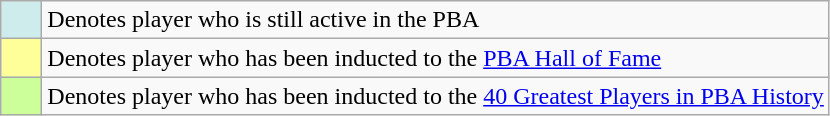<table class="wikitable">
<tr>
<td align="center" bgcolor="#CFECEC" width="20"></td>
<td>Denotes player who is still active in the PBA</td>
</tr>
<tr>
<td align="center" bgcolor="#FFFF99" width="20"></td>
<td>Denotes player who has been inducted to the <a href='#'>PBA Hall of Fame</a></td>
</tr>
<tr>
<td style="background:#CCFF99; width:1em"></td>
<td>Denotes player who has been inducted to the <a href='#'>40 Greatest Players in PBA History</a></td>
</tr>
</table>
